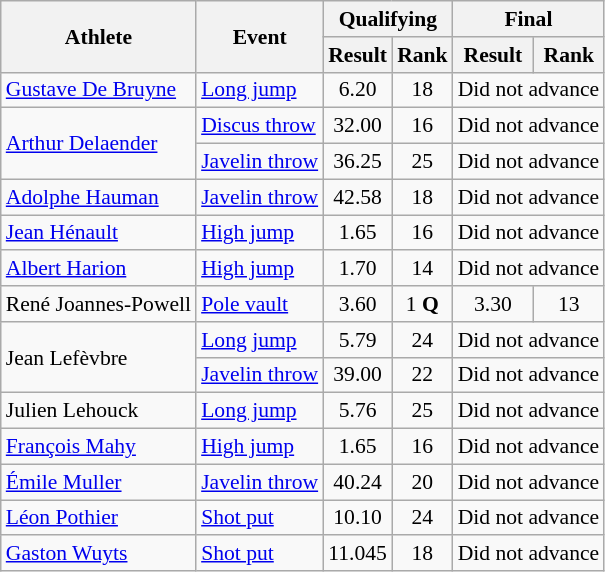<table class=wikitable style="font-size:90%">
<tr>
<th rowspan=2>Athlete</th>
<th rowspan=2>Event</th>
<th colspan=2>Qualifying</th>
<th colspan=2>Final</th>
</tr>
<tr>
<th>Result</th>
<th>Rank</th>
<th>Result</th>
<th>Rank</th>
</tr>
<tr>
<td><a href='#'>Gustave De Bruyne</a></td>
<td><a href='#'>Long jump</a></td>
<td align=center>6.20</td>
<td align=center>18</td>
<td align=center colspan=2>Did not advance</td>
</tr>
<tr>
<td rowspan=2><a href='#'>Arthur Delaender</a></td>
<td><a href='#'>Discus throw</a></td>
<td align=center>32.00</td>
<td align=center>16</td>
<td align=center colspan=2>Did not advance</td>
</tr>
<tr>
<td><a href='#'>Javelin throw</a></td>
<td align=center>36.25</td>
<td align=center>25</td>
<td align=center colspan=2>Did not advance</td>
</tr>
<tr>
<td><a href='#'>Adolphe Hauman</a></td>
<td><a href='#'>Javelin throw</a></td>
<td align=center>42.58</td>
<td align=center>18</td>
<td align=center colspan=2>Did not advance</td>
</tr>
<tr>
<td><a href='#'>Jean Hénault</a></td>
<td><a href='#'>High jump</a></td>
<td align=center>1.65</td>
<td align=center>16</td>
<td align=center colspan=2>Did not advance</td>
</tr>
<tr>
<td><a href='#'>Albert Harion</a></td>
<td><a href='#'>High jump</a></td>
<td align=center>1.70</td>
<td align=center>14</td>
<td align=center colspan=2>Did not advance</td>
</tr>
<tr>
<td>René Joannes-Powell</td>
<td><a href='#'>Pole vault</a></td>
<td align=center>3.60</td>
<td align=center>1 <strong>Q</strong></td>
<td align=center>3.30</td>
<td align=center>13</td>
</tr>
<tr>
<td rowspan=2>Jean Lefèvbre</td>
<td><a href='#'>Long jump</a></td>
<td align=center>5.79</td>
<td align=center>24</td>
<td align=center colspan=2>Did not advance</td>
</tr>
<tr>
<td><a href='#'>Javelin throw</a></td>
<td align=center>39.00</td>
<td align=center>22</td>
<td align=center colspan=2>Did not advance</td>
</tr>
<tr>
<td>Julien Lehouck</td>
<td><a href='#'>Long jump</a></td>
<td align=center>5.76</td>
<td align=center>25</td>
<td align=center colspan=2>Did not advance</td>
</tr>
<tr>
<td><a href='#'>François Mahy</a></td>
<td><a href='#'>High jump</a></td>
<td align=center>1.65</td>
<td align=center>16</td>
<td align=center colspan=2>Did not advance</td>
</tr>
<tr>
<td><a href='#'>Émile Muller</a></td>
<td><a href='#'>Javelin throw</a></td>
<td align=center>40.24</td>
<td align=center>20</td>
<td align=center colspan=2>Did not advance</td>
</tr>
<tr>
<td><a href='#'>Léon Pothier</a></td>
<td><a href='#'>Shot put</a></td>
<td align=center>10.10</td>
<td align=center>24</td>
<td align=center colspan=2>Did not advance</td>
</tr>
<tr>
<td><a href='#'>Gaston Wuyts</a></td>
<td><a href='#'>Shot put</a></td>
<td align=center>11.045</td>
<td align=center>18</td>
<td align=center colspan=2>Did not advance</td>
</tr>
</table>
